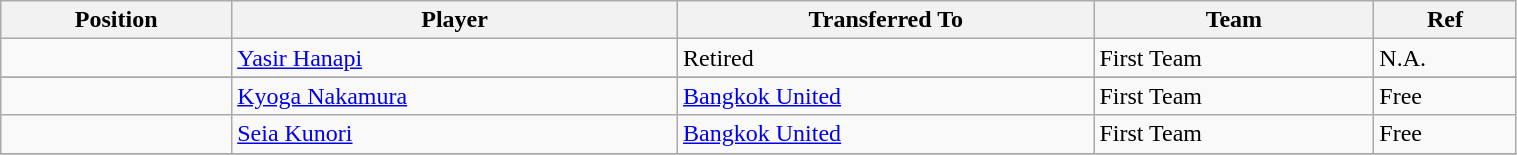<table class="wikitable sortable" style="width:80%; text-align:center; font-size:100%; text-align:left;">
<tr>
<th><strong>Position</strong></th>
<th><strong>Player</strong></th>
<th><strong>Transferred To</strong></th>
<th><strong>Team</strong></th>
<th><strong>Ref</strong></th>
</tr>
<tr>
<td></td>
<td> <a href='#'>Yasir Hanapi</a></td>
<td>Retired</td>
<td>First Team</td>
<td>N.A. </td>
</tr>
<tr>
</tr>
<tr>
<td></td>
<td> <a href='#'>Kyoga Nakamura</a></td>
<td> <a href='#'>Bangkok United</a></td>
<td>First Team</td>
<td>Free</td>
</tr>
<tr>
<td></td>
<td> <a href='#'>Seia Kunori</a></td>
<td> <a href='#'>Bangkok United</a></td>
<td>First Team</td>
<td>Free </td>
</tr>
<tr>
</tr>
</table>
